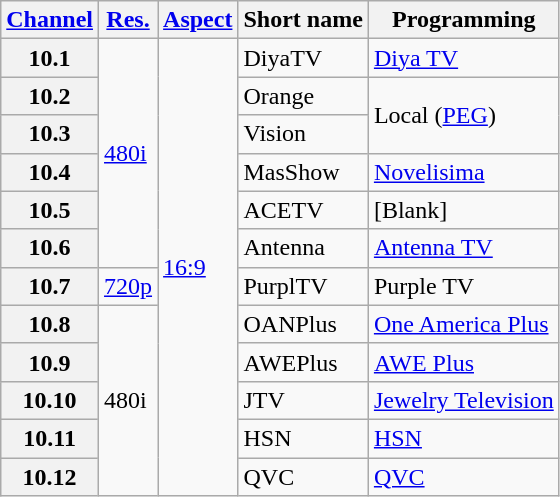<table class="wikitable">
<tr>
<th><a href='#'>Channel</a></th>
<th><a href='#'>Res.</a></th>
<th><a href='#'>Aspect</a></th>
<th>Short name</th>
<th>Programming</th>
</tr>
<tr>
<th scope = "row">10.1</th>
<td rowspan=6><a href='#'>480i</a></td>
<td rowspan=12><a href='#'>16:9</a></td>
<td>DiyaTV</td>
<td><a href='#'>Diya TV</a></td>
</tr>
<tr>
<th scope = "row">10.2</th>
<td>Orange</td>
<td rowspan=2>Local (<a href='#'>PEG</a>)</td>
</tr>
<tr>
<th scope = "row">10.3</th>
<td>Vision</td>
</tr>
<tr>
<th scope = "row">10.4</th>
<td>MasShow</td>
<td><a href='#'>Novelisima</a></td>
</tr>
<tr>
<th scope = "row">10.5</th>
<td>ACETV</td>
<td>[Blank]</td>
</tr>
<tr>
<th scope = "row">10.6</th>
<td>Antenna</td>
<td><a href='#'>Antenna TV</a></td>
</tr>
<tr>
<th scope = "row">10.7</th>
<td><a href='#'>720p</a></td>
<td>PurplTV</td>
<td>Purple TV</td>
</tr>
<tr>
<th scope = "row">10.8</th>
<td rowspan=5>480i</td>
<td>OANPlus</td>
<td><a href='#'>One America Plus</a></td>
</tr>
<tr>
<th scope = "row">10.9</th>
<td>AWEPlus</td>
<td><a href='#'>AWE Plus</a></td>
</tr>
<tr>
<th scope = "row">10.10</th>
<td>JTV</td>
<td><a href='#'>Jewelry Television</a></td>
</tr>
<tr>
<th scope = "row">10.11</th>
<td>HSN</td>
<td><a href='#'>HSN</a></td>
</tr>
<tr>
<th scope = "row">10.12</th>
<td>QVC</td>
<td><a href='#'>QVC</a></td>
</tr>
</table>
